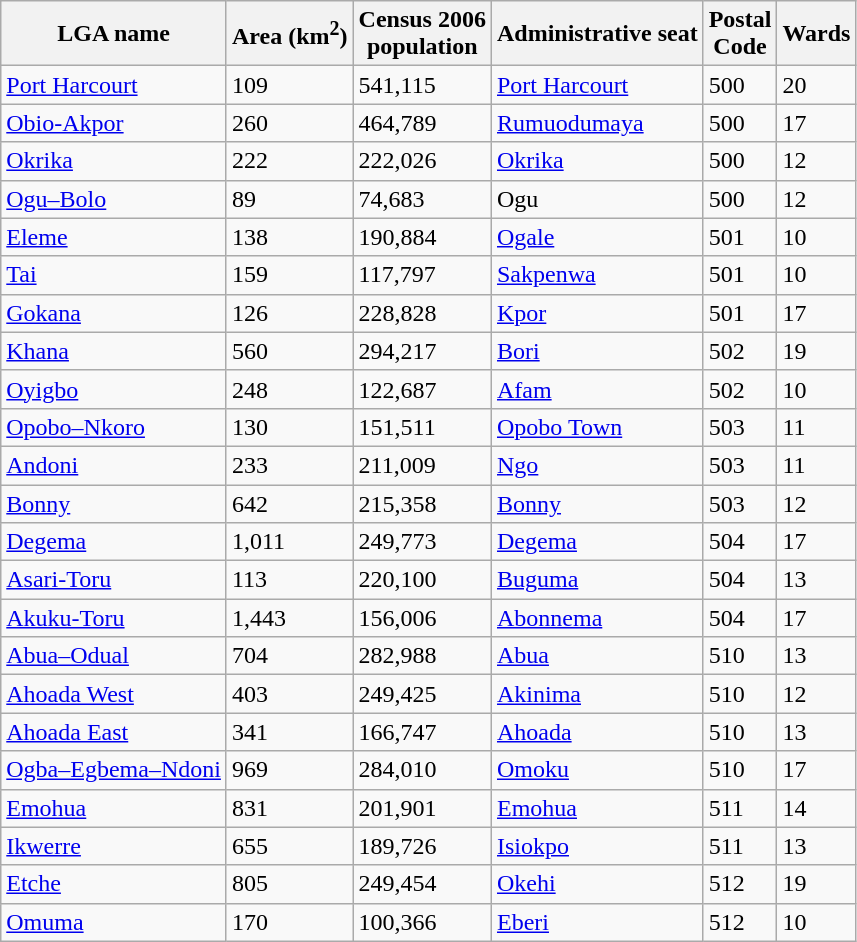<table class="sortable wikitable">
<tr>
<th>LGA name</th>
<th>Area (km<sup>2</sup>)</th>
<th>Census 2006<br> population</th>
<th>Administrative seat</th>
<th>Postal<br>Code</th>
<th>Wards</th>
</tr>
<tr>
<td><a href='#'>Port Harcourt</a></td>
<td>109</td>
<td>541,115</td>
<td><a href='#'>Port Harcourt</a></td>
<td>500</td>
<td>20</td>
</tr>
<tr>
<td><a href='#'>Obio-Akpor</a></td>
<td>260</td>
<td>464,789</td>
<td><a href='#'>Rumuodumaya</a></td>
<td>500</td>
<td>17</td>
</tr>
<tr>
<td><a href='#'>Okrika</a></td>
<td>222</td>
<td>222,026</td>
<td><a href='#'>Okrika</a></td>
<td>500</td>
<td>12</td>
</tr>
<tr>
<td><a href='#'>Ogu–Bolo</a></td>
<td>89</td>
<td>74,683</td>
<td>Ogu</td>
<td>500</td>
<td>12</td>
</tr>
<tr>
<td><a href='#'>Eleme</a></td>
<td>138</td>
<td>190,884</td>
<td><a href='#'>Ogale</a></td>
<td>501</td>
<td>10</td>
</tr>
<tr>
<td><a href='#'>Tai</a></td>
<td>159</td>
<td>117,797</td>
<td><a href='#'>Sakpenwa</a></td>
<td>501</td>
<td>10</td>
</tr>
<tr>
<td><a href='#'>Gokana</a></td>
<td>126</td>
<td>228,828</td>
<td><a href='#'>Kpor</a></td>
<td>501</td>
<td>17</td>
</tr>
<tr>
<td><a href='#'>Khana</a></td>
<td>560</td>
<td>294,217</td>
<td><a href='#'>Bori</a></td>
<td>502</td>
<td>19</td>
</tr>
<tr>
<td><a href='#'>Oyigbo</a></td>
<td>248</td>
<td>122,687</td>
<td><a href='#'>Afam</a></td>
<td>502</td>
<td>10</td>
</tr>
<tr>
<td><a href='#'>Opobo–Nkoro</a></td>
<td>130</td>
<td>151,511</td>
<td><a href='#'>Opobo Town</a></td>
<td>503</td>
<td>11</td>
</tr>
<tr>
<td><a href='#'>Andoni</a></td>
<td>233</td>
<td>211,009</td>
<td><a href='#'>Ngo</a></td>
<td>503</td>
<td>11</td>
</tr>
<tr>
<td><a href='#'>Bonny</a></td>
<td>642</td>
<td>215,358</td>
<td><a href='#'>Bonny</a></td>
<td>503</td>
<td>12</td>
</tr>
<tr>
<td><a href='#'>Degema</a></td>
<td>1,011</td>
<td>249,773</td>
<td><a href='#'>Degema</a></td>
<td>504</td>
<td>17</td>
</tr>
<tr>
<td><a href='#'>Asari-Toru</a></td>
<td>113</td>
<td>220,100</td>
<td><a href='#'>Buguma</a></td>
<td>504</td>
<td>13</td>
</tr>
<tr>
<td><a href='#'>Akuku-Toru</a></td>
<td>1,443</td>
<td>156,006</td>
<td><a href='#'>Abonnema</a></td>
<td>504</td>
<td>17</td>
</tr>
<tr>
<td><a href='#'>Abua–Odual</a></td>
<td>704</td>
<td>282,988</td>
<td><a href='#'>Abua</a></td>
<td>510</td>
<td>13</td>
</tr>
<tr>
<td><a href='#'>Ahoada West</a></td>
<td>403</td>
<td>249,425</td>
<td><a href='#'>Akinima</a></td>
<td>510</td>
<td>12</td>
</tr>
<tr>
<td><a href='#'>Ahoada East</a></td>
<td>341</td>
<td>166,747</td>
<td><a href='#'>Ahoada</a></td>
<td>510</td>
<td>13</td>
</tr>
<tr>
<td><a href='#'>Ogba–Egbema–Ndoni</a></td>
<td>969</td>
<td>284,010</td>
<td><a href='#'>Omoku</a></td>
<td>510</td>
<td>17</td>
</tr>
<tr>
<td><a href='#'>Emohua</a></td>
<td>831</td>
<td>201,901</td>
<td><a href='#'>Emohua</a></td>
<td>511</td>
<td>14</td>
</tr>
<tr>
<td><a href='#'>Ikwerre</a></td>
<td>655</td>
<td>189,726</td>
<td><a href='#'>Isiokpo</a></td>
<td>511</td>
<td>13</td>
</tr>
<tr>
<td><a href='#'>Etche</a></td>
<td>805</td>
<td>249,454</td>
<td><a href='#'>Okehi</a></td>
<td>512</td>
<td>19</td>
</tr>
<tr>
<td><a href='#'>Omuma</a></td>
<td>170</td>
<td>100,366</td>
<td><a href='#'>Eberi</a></td>
<td>512</td>
<td>10</td>
</tr>
</table>
